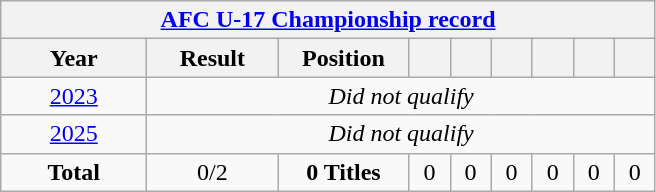<table class="wikitable" style="text-align: center;">
<tr>
<th colspan = "9"><a href='#'> AFC U-17 Championship record</a></th>
</tr>
<tr>
<th width = "90">Year</th>
<th width = "80">Result</th>
<th width = "80">Position</th>
<th width = "20"></th>
<th width = "20"></th>
<th width = "20"></th>
<th width = "20"></th>
<th width = "20"></th>
<th width = "20"></th>
</tr>
<tr>
<td> <a href='#'> 2023</a></td>
<td rowspan = 1 colspan = 8><em>Did not qualify</em></td>
</tr>
<tr>
<td> <a href='#'>2025</a></td>
<td rowspan = 1 colspan = 8><em>Did not qualify</em></td>
</tr>
<tr>
<td><strong>Total</strong></td>
<td>0/2</td>
<td><strong>0 Titles</strong></td>
<td>0</td>
<td>0</td>
<td>0</td>
<td>0</td>
<td>0</td>
<td>0</td>
</tr>
</table>
